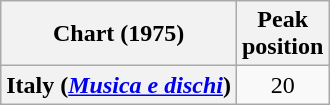<table class="wikitable plainrowheaders" style="text-align:center">
<tr>
<th scope="col">Chart (1975)</th>
<th scope="col">Peak<br>position</th>
</tr>
<tr>
<th scope="row">Italy (<em><a href='#'>Musica e dischi</a></em>)</th>
<td>20</td>
</tr>
</table>
